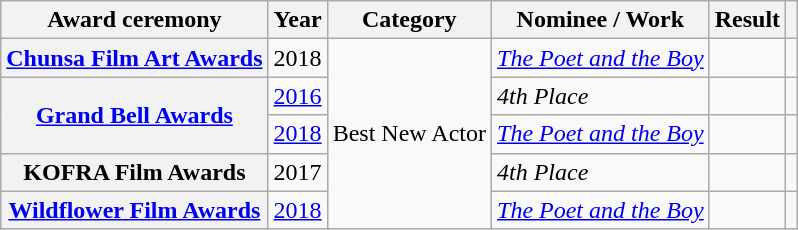<table class="wikitable plainrowheaders sortable">
<tr>
<th scope="col">Award ceremony</th>
<th scope="col">Year</th>
<th scope="col">Category </th>
<th scope="col">Nominee / Work</th>
<th scope="col">Result</th>
<th scope="col" class="unsortable"></th>
</tr>
<tr>
<th scope="row"><a href='#'>Chunsa Film Art Awards</a></th>
<td style="text-align:center">2018</td>
<td rowspan="5">Best New Actor</td>
<td><em><a href='#'>The Poet and the Boy</a></em></td>
<td></td>
<td style="text-align:center"></td>
</tr>
<tr>
<th scope="row" rowspan="2"><a href='#'>Grand Bell Awards</a></th>
<td style="text-align:center"><a href='#'>2016</a></td>
<td><em>4th Place</em></td>
<td></td>
<td style="text-align:center"></td>
</tr>
<tr>
<td style="text-align:center"><a href='#'>2018</a></td>
<td><em><a href='#'>The Poet and the Boy</a></em></td>
<td></td>
<td style="text-align:center"></td>
</tr>
<tr>
<th scope="row">KOFRA Film Awards</th>
<td style="text-align:center">2017</td>
<td><em>4th Place</em></td>
<td></td>
<td style="text-align:center"></td>
</tr>
<tr>
<th scope="row"><a href='#'>Wildflower Film Awards</a></th>
<td style="text-align:center"><a href='#'>2018</a></td>
<td><em><a href='#'>The Poet and the Boy</a></em></td>
<td></td>
<td style="text-align:center"></td>
</tr>
</table>
